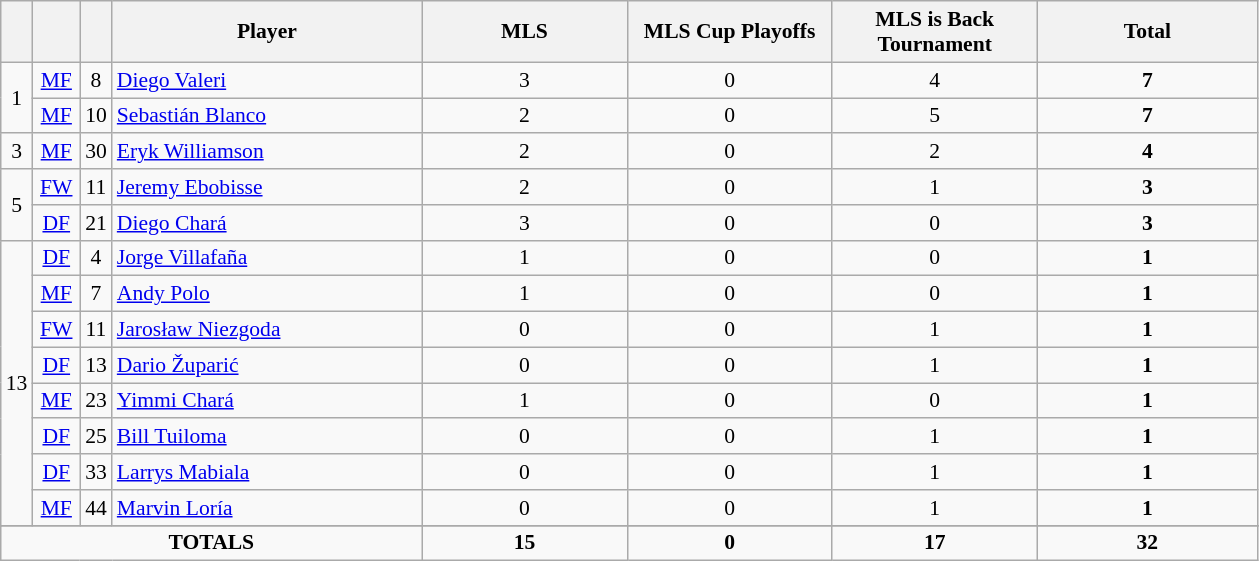<table class="wikitable sortable" style="font-size: 90%; text-align: center;">
<tr>
<th width=10></th>
<th width=25></th>
<th width=10></th>
<th width=200>Player</th>
<th width=130>MLS</th>
<th width=130>MLS Cup Playoffs</th>
<th width=130>MLS is Back Tournament</th>
<th width=140>Total</th>
</tr>
<tr>
<td rowspan="2">1</td>
<td><a href='#'>MF</a></td>
<td>8</td>
<td align=left> <a href='#'>Diego Valeri</a></td>
<td>3</td>
<td>0</td>
<td>4</td>
<td><strong>7</strong></td>
</tr>
<tr>
<td><a href='#'>MF</a></td>
<td>10</td>
<td align=left> <a href='#'>Sebastián Blanco</a></td>
<td>2</td>
<td>0</td>
<td>5</td>
<td><strong>7</strong></td>
</tr>
<tr>
<td>3</td>
<td><a href='#'>MF</a></td>
<td>30</td>
<td align=left> <a href='#'>Eryk Williamson</a></td>
<td>2</td>
<td>0</td>
<td>2</td>
<td><strong>4</strong></td>
</tr>
<tr>
<td rowspan="2">5</td>
<td><a href='#'>FW</a></td>
<td>11</td>
<td align=left> <a href='#'>Jeremy Ebobisse</a></td>
<td>2</td>
<td>0</td>
<td>1</td>
<td><strong>3</strong></td>
</tr>
<tr>
<td><a href='#'>DF</a></td>
<td>21</td>
<td align=left> <a href='#'>Diego Chará</a></td>
<td>3</td>
<td>0</td>
<td>0</td>
<td><strong>3</strong></td>
</tr>
<tr>
<td rowspan="8">13</td>
<td><a href='#'>DF</a></td>
<td>4</td>
<td align=left> <a href='#'>Jorge Villafaña</a></td>
<td>1</td>
<td>0</td>
<td>0</td>
<td><strong>1</strong></td>
</tr>
<tr>
<td><a href='#'>MF</a></td>
<td>7</td>
<td align=left> <a href='#'>Andy Polo</a></td>
<td>1</td>
<td>0</td>
<td>0</td>
<td><strong>1</strong></td>
</tr>
<tr>
<td><a href='#'>FW</a></td>
<td>11</td>
<td align=left> <a href='#'>Jarosław Niezgoda</a></td>
<td>0</td>
<td>0</td>
<td>1</td>
<td><strong>1</strong></td>
</tr>
<tr>
<td><a href='#'>DF</a></td>
<td>13</td>
<td align=left> <a href='#'>Dario Župarić</a></td>
<td>0</td>
<td>0</td>
<td>1</td>
<td><strong>1</strong></td>
</tr>
<tr>
<td><a href='#'>MF</a></td>
<td>23</td>
<td align=left> <a href='#'>Yimmi Chará</a></td>
<td>1</td>
<td>0</td>
<td>0</td>
<td><strong>1</strong></td>
</tr>
<tr>
<td><a href='#'>DF</a></td>
<td>25</td>
<td align=left> <a href='#'>Bill Tuiloma</a></td>
<td>0</td>
<td>0</td>
<td>1</td>
<td><strong>1</strong></td>
</tr>
<tr>
<td><a href='#'>DF</a></td>
<td>33</td>
<td align=left> <a href='#'>Larrys Mabiala</a></td>
<td>0</td>
<td>0</td>
<td>1</td>
<td><strong>1</strong></td>
</tr>
<tr>
<td><a href='#'>MF</a></td>
<td>44</td>
<td align=left> <a href='#'>Marvin Loría</a></td>
<td>0</td>
<td>0</td>
<td>1</td>
<td><strong>1</strong></td>
</tr>
<tr>
</tr>
<tr class="sortbottom">
<td colspan=4><strong>TOTALS</strong></td>
<td><strong>15</strong></td>
<td><strong>0</strong></td>
<td><strong>17</strong></td>
<td><strong>32</strong></td>
</tr>
</table>
